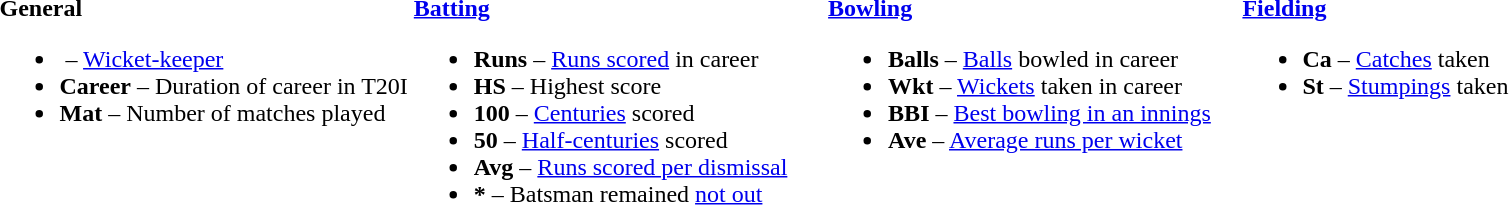<table>
<tr>
<td valign="top" style="width:25%"><br><strong>General</strong><ul><li> – <a href='#'>Wicket-keeper</a></li><li><strong>Career</strong> – Duration of career in T20I</li><li><strong>Mat</strong> – Number of matches played</li></ul></td>
<td valign="top" style="width:25%"><br><strong><a href='#'>Batting</a></strong><ul><li><strong>Runs</strong> – <a href='#'>Runs scored</a> in career</li><li><strong>HS</strong> – Highest score</li><li><strong>100</strong> – <a href='#'>Centuries</a> scored</li><li><strong>50</strong> – <a href='#'>Half-centuries</a> scored</li><li><strong>Avg</strong> – <a href='#'>Runs scored per dismissal</a></li><li><strong>*</strong> – Batsman remained <a href='#'>not out</a></li></ul></td>
<td valign="top" style="width:25%"><br><strong><a href='#'>Bowling</a></strong><ul><li><strong>Balls</strong> – <a href='#'>Balls</a> bowled in career</li><li><strong>Wkt</strong> – <a href='#'>Wickets</a> taken in career</li><li><strong>BBI</strong> – <a href='#'>Best bowling in an innings</a></li><li><strong>Ave</strong> – <a href='#'>Average runs per wicket</a></li></ul></td>
<td valign="top" style="width:25%"><br><strong><a href='#'>Fielding</a></strong><ul><li><strong>Ca</strong> – <a href='#'>Catches</a> taken</li><li><strong>St</strong> – <a href='#'>Stumpings</a> taken</li></ul></td>
</tr>
</table>
